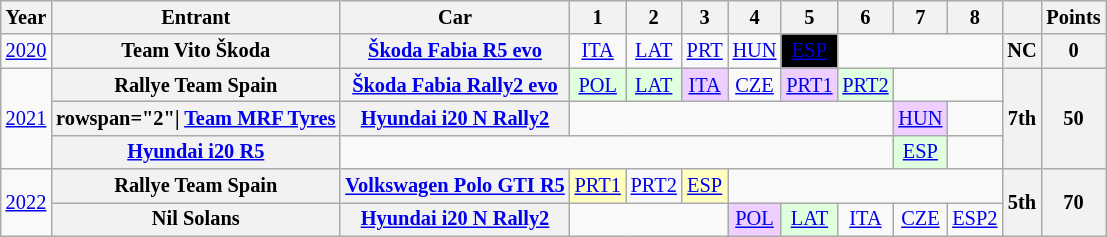<table class="wikitable" style="text-align:center; font-size:85%">
<tr>
<th>Year</th>
<th>Entrant</th>
<th>Car</th>
<th>1</th>
<th>2</th>
<th>3</th>
<th>4</th>
<th>5</th>
<th>6</th>
<th>7</th>
<th>8</th>
<th></th>
<th>Points</th>
</tr>
<tr>
<td><a href='#'>2020</a></td>
<th nowrap>Team Vito Škoda</th>
<th nowrap><a href='#'>Škoda Fabia R5 evo</a></th>
<td><a href='#'>ITA</a></td>
<td><a href='#'>LAT</a></td>
<td><a href='#'>PRT</a></td>
<td><a href='#'>HUN</a></td>
<td style="background:#000; color:white;"><a href='#'><span>ESP</span></a><br></td>
<td colspan=3></td>
<th>NC</th>
<th>0</th>
</tr>
<tr>
<td rowspan="3"><a href='#'>2021</a></td>
<th nowrap>Rallye Team Spain</th>
<th nowrap><a href='#'>Škoda Fabia Rally2 evo</a></th>
<td style="background:#DFFFDF;"><a href='#'>POL</a><br></td>
<td style="background:#DFFFDF;"><a href='#'>LAT</a><br></td>
<td style="background:#efcfff;"><a href='#'>ITA</a><br></td>
<td><a href='#'>CZE</a></td>
<td style="background:#efcfff;"><a href='#'>PRT1</a><br></td>
<td style="background:#DFFFDF;"><a href='#'>PRT2</a><br></td>
<td colspan=2></td>
<th rowspan="3">7th</th>
<th rowspan="3">50</th>
</tr>
<tr>
<th nowrap>rowspan="2"| <a href='#'>Team MRF Tyres</a></th>
<th nowrap><a href='#'>Hyundai i20 N Rally2</a></th>
<td colspan=6></td>
<td style="background:#efcfff;"><a href='#'>HUN</a><br></td>
<td></td>
</tr>
<tr>
<th nowrap><a href='#'>Hyundai i20 R5</a></th>
<td colspan=7></td>
<td style="background:#DFFFDF;"><a href='#'>ESP</a><br></td>
</tr>
<tr>
<td rowspan="2"><a href='#'>2022</a></td>
<th nowrap>Rallye Team Spain</th>
<th nowrap><a href='#'>Volkswagen Polo GTI R5</a></th>
<td style="background:#ffffbf;"><a href='#'>PRT1</a><br></td>
<td><a href='#'>PRT2</a></td>
<td style="background:#ffffbf;"><a href='#'>ESP</a><br></td>
<td colspan=5></td>
<th rowspan="2">5th</th>
<th rowspan="2">70</th>
</tr>
<tr>
<th nowrap>Nil Solans</th>
<th nowrap><a href='#'>Hyundai i20 N Rally2</a></th>
<td colspan=3></td>
<td style="background:#efcfff;"><a href='#'>POL</a><br></td>
<td style="background:#DFFFDF;"><a href='#'>LAT</a><br></td>
<td><a href='#'>ITA</a><br></td>
<td><a href='#'>CZE</a></td>
<td><a href='#'>ESP2</a></td>
</tr>
</table>
